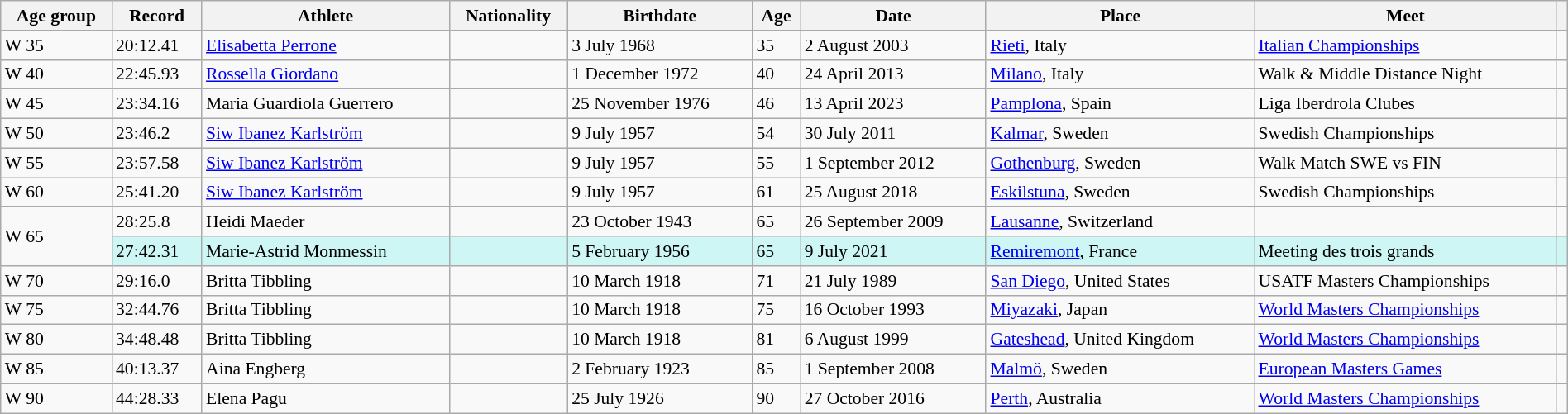<table class="wikitable" style="font-size:90%; width: 100%;">
<tr>
<th>Age group</th>
<th>Record</th>
<th>Athlete</th>
<th>Nationality</th>
<th>Birthdate</th>
<th>Age</th>
<th>Date</th>
<th>Place</th>
<th>Meet</th>
<th></th>
</tr>
<tr>
<td>W 35</td>
<td>20:12.41</td>
<td><a href='#'>Elisabetta Perrone</a></td>
<td></td>
<td>3 July 1968</td>
<td>35</td>
<td>2 August 2003</td>
<td><a href='#'>Rieti</a>, Italy</td>
<td><a href='#'>Italian Championships</a></td>
<td></td>
</tr>
<tr>
<td>W 40</td>
<td>22:45.93</td>
<td><a href='#'>Rossella Giordano</a></td>
<td></td>
<td>1 December 1972</td>
<td>40</td>
<td>24 April 2013</td>
<td><a href='#'>Milano</a>, Italy</td>
<td>Walk & Middle Distance Night</td>
<td></td>
</tr>
<tr>
<td>W 45</td>
<td>23:34.16</td>
<td>Maria Guardiola Guerrero</td>
<td></td>
<td>25 November 1976</td>
<td>46</td>
<td>13 April 2023</td>
<td><a href='#'>Pamplona</a>, Spain</td>
<td>Liga Iberdrola Clubes</td>
<td></td>
</tr>
<tr>
<td>W 50</td>
<td>23:46.2 </td>
<td><a href='#'>Siw Ibanez Karlström</a></td>
<td></td>
<td>9 July 1957</td>
<td>54</td>
<td>30 July 2011</td>
<td><a href='#'>Kalmar</a>, Sweden</td>
<td>Swedish Championships</td>
<td></td>
</tr>
<tr>
<td>W 55</td>
<td>23:57.58</td>
<td><a href='#'>Siw Ibanez Karlström</a></td>
<td></td>
<td>9 July 1957</td>
<td>55</td>
<td>1 September 2012</td>
<td><a href='#'>Gothenburg</a>, Sweden</td>
<td>Walk Match SWE vs FIN</td>
<td></td>
</tr>
<tr>
<td>W 60</td>
<td>25:41.20</td>
<td><a href='#'>Siw Ibanez Karlström</a></td>
<td></td>
<td>9 July 1957</td>
<td>61</td>
<td>25 August 2018</td>
<td><a href='#'>Eskilstuna</a>, Sweden</td>
<td>Swedish Championships</td>
<td></td>
</tr>
<tr>
<td rowspan=2>W 65</td>
<td>28:25.8 </td>
<td>Heidi Maeder</td>
<td></td>
<td>23 October 1943</td>
<td>65</td>
<td>26 September 2009</td>
<td><a href='#'>Lausanne</a>, Switzerland</td>
<td></td>
<td></td>
</tr>
<tr style="background:#cef6f5;">
<td>27:42.31</td>
<td>Marie-Astrid Monmessin</td>
<td></td>
<td>5 February 1956</td>
<td>65</td>
<td>9 July 2021</td>
<td><a href='#'>Remiremont</a>, France</td>
<td>Meeting des trois grands</td>
<td></td>
</tr>
<tr>
<td>W 70</td>
<td>29:16.0 </td>
<td>Britta Tibbling</td>
<td></td>
<td>10 March 1918</td>
<td>71</td>
<td>21 July 1989</td>
<td><a href='#'>San Diego</a>, United States</td>
<td>USATF Masters Championships</td>
<td></td>
</tr>
<tr>
<td>W 75</td>
<td>32:44.76</td>
<td>Britta Tibbling</td>
<td></td>
<td>10 March 1918</td>
<td>75</td>
<td>16 October 1993</td>
<td><a href='#'>Miyazaki</a>, Japan</td>
<td><a href='#'>World Masters Championships</a></td>
<td></td>
</tr>
<tr>
<td>W 80</td>
<td>34:48.48</td>
<td>Britta Tibbling</td>
<td></td>
<td>10 March 1918</td>
<td>81</td>
<td>6 August 1999</td>
<td><a href='#'>Gateshead</a>, United Kingdom</td>
<td><a href='#'>World Masters Championships</a></td>
<td></td>
</tr>
<tr>
<td>W 85</td>
<td>40:13.37</td>
<td>Aina Engberg</td>
<td></td>
<td>2 February 1923</td>
<td>85</td>
<td>1 September 2008</td>
<td><a href='#'>Malmö</a>, Sweden</td>
<td><a href='#'>European Masters Games</a></td>
<td></td>
</tr>
<tr>
<td>W 90</td>
<td>44:28.33</td>
<td>Elena Pagu</td>
<td></td>
<td>25 July 1926</td>
<td>90</td>
<td>27 October 2016</td>
<td><a href='#'>Perth</a>, Australia</td>
<td><a href='#'>World Masters Championships</a></td>
<td></td>
</tr>
</table>
